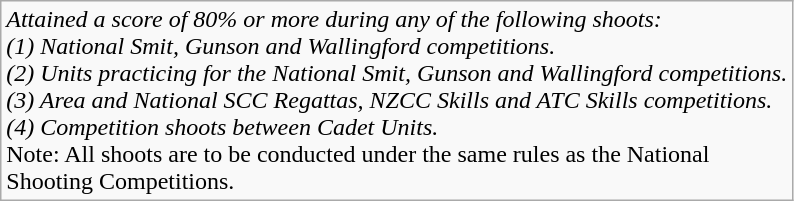<table class="wikitable">
<tr>
<td><em>Attained a score of 80% or more during any of the following shoots:</em><br><em>(1) National Smit, Gunson and Wallingford competitions.</em><br><em>(2) Units practicing for the National Smit, Gunson and Wallingford</em> <em>competitions.</em><br><em>(3) Area and National SCC Regattas, NZCC Skills and ATC Skills</em> <em>competitions.</em><br><em>(4) Competition shoots between Cadet Units.</em><br>Note: All shoots are to be conducted under the same rules as the National<br>Shooting Competitions.</td>
</tr>
</table>
